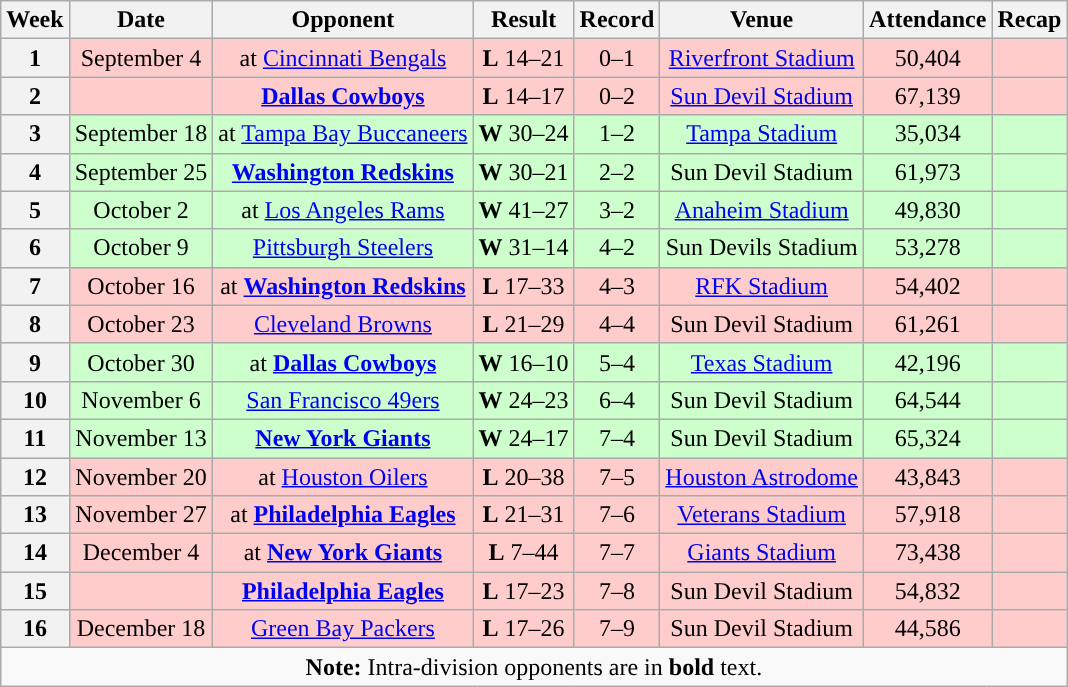<table class="wikitable" style="text-align:center">
<tr>
<th>Week</th>
<th>Date</th>
<th>Opponent</th>
<th>Result</th>
<th>Record</th>
<th>Venue</th>
<th>Attendance</th>
<th>Recap</th>
</tr>
<tr style="background:#fcc">
<th>1</th>
<td>September 4</td>
<td>at <a href='#'>Cincinnati Bengals</a></td>
<td><strong>L</strong> 14–21</td>
<td>0–1</td>
<td><a href='#'>Riverfront Stadium</a></td>
<td>50,404</td>
<td></td>
</tr>
<tr style="background:#fcc">
<th>2</th>
<td></td>
<td><strong><a href='#'>Dallas Cowboys</a></strong></td>
<td><strong>L</strong> 14–17</td>
<td>0–2</td>
<td><a href='#'>Sun Devil Stadium</a></td>
<td>67,139</td>
<td></td>
</tr>
<tr style="background:#cfc">
<th>3</th>
<td>September 18</td>
<td>at <a href='#'>Tampa Bay Buccaneers</a></td>
<td><strong>W</strong> 30–24</td>
<td>1–2</td>
<td><a href='#'>Tampa Stadium</a></td>
<td>35,034</td>
<td></td>
</tr>
<tr style="background:#cfc">
<th>4</th>
<td>September 25</td>
<td><strong><a href='#'>Washington Redskins</a></strong></td>
<td><strong>W</strong> 30–21</td>
<td>2–2</td>
<td>Sun Devil Stadium</td>
<td>61,973</td>
<td></td>
</tr>
<tr style="background:#cfc">
<th>5</th>
<td>October 2</td>
<td>at <a href='#'>Los Angeles Rams</a></td>
<td><strong>W</strong> 41–27</td>
<td>3–2</td>
<td><a href='#'>Anaheim Stadium</a></td>
<td>49,830</td>
<td></td>
</tr>
<tr style="background:#cfc">
<th>6</th>
<td>October 9</td>
<td><a href='#'>Pittsburgh Steelers</a></td>
<td><strong>W</strong> 31–14</td>
<td>4–2</td>
<td>Sun Devils Stadium</td>
<td>53,278</td>
<td></td>
</tr>
<tr style="background:#fcc">
<th>7</th>
<td>October 16</td>
<td>at <strong><a href='#'>Washington Redskins</a></strong></td>
<td><strong>L</strong> 17–33</td>
<td>4–3</td>
<td><a href='#'>RFK Stadium</a></td>
<td>54,402</td>
<td></td>
</tr>
<tr style="background:#fcc">
<th>8</th>
<td>October 23</td>
<td><a href='#'>Cleveland Browns</a></td>
<td><strong>L</strong> 21–29</td>
<td>4–4</td>
<td>Sun Devil Stadium</td>
<td>61,261</td>
<td></td>
</tr>
<tr style="background:#cfc">
<th>9</th>
<td>October 30</td>
<td>at <strong><a href='#'>Dallas Cowboys</a></strong></td>
<td><strong>W</strong> 16–10</td>
<td>5–4</td>
<td><a href='#'>Texas Stadium</a></td>
<td>42,196</td>
<td></td>
</tr>
<tr style="background:#cfc">
<th>10</th>
<td>November 6</td>
<td><a href='#'>San Francisco 49ers</a></td>
<td><strong>W</strong> 24–23</td>
<td>6–4</td>
<td>Sun Devil Stadium</td>
<td>64,544</td>
<td></td>
</tr>
<tr style="background:#cfc">
<th>11</th>
<td>November 13</td>
<td><strong><a href='#'>New York Giants</a></strong></td>
<td><strong>W</strong> 24–17</td>
<td>7–4</td>
<td>Sun Devil Stadium</td>
<td>65,324</td>
<td></td>
</tr>
<tr style="background:#fcc">
<th>12</th>
<td>November 20</td>
<td>at <a href='#'>Houston Oilers</a></td>
<td><strong>L</strong> 20–38</td>
<td>7–5</td>
<td><a href='#'>Houston Astrodome</a></td>
<td>43,843</td>
<td></td>
</tr>
<tr style="background:#fcc">
<th>13</th>
<td>November 27</td>
<td>at <strong><a href='#'>Philadelphia Eagles</a></strong></td>
<td><strong>L</strong> 21–31</td>
<td>7–6</td>
<td><a href='#'>Veterans Stadium</a></td>
<td>57,918</td>
<td></td>
</tr>
<tr style="background:#fcc">
<th>14</th>
<td>December 4</td>
<td>at <strong><a href='#'>New York Giants</a></strong></td>
<td><strong>L</strong> 7–44</td>
<td>7–7</td>
<td><a href='#'>Giants Stadium</a></td>
<td>73,438</td>
<td></td>
</tr>
<tr style="background:#fcc">
<th>15</th>
<td></td>
<td><strong><a href='#'>Philadelphia Eagles</a></strong></td>
<td><strong>L</strong> 17–23</td>
<td>7–8</td>
<td>Sun Devil Stadium</td>
<td>54,832</td>
<td></td>
</tr>
<tr style="background:#fcc">
<th>16</th>
<td>December 18</td>
<td><a href='#'>Green Bay Packers</a></td>
<td><strong>L</strong> 17–26</td>
<td>7–9</td>
<td>Sun Devil Stadium</td>
<td>44,586</td>
<td></td>
</tr>
<tr>
<td colspan="8"><strong>Note:</strong> Intra-division opponents are in <strong>bold</strong> text.</td>
</tr>
</table>
